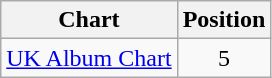<table class="wikitable">
<tr>
<th>Chart</th>
<th>Position</th>
</tr>
<tr>
<td><a href='#'>UK Album Chart</a></td>
<td align="center">5</td>
</tr>
</table>
